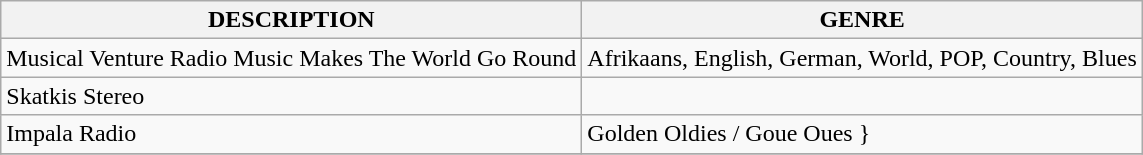<table class="wikitable">
<tr>
<th>DESCRIPTION</th>
<th>GENRE</th>
</tr>
<tr>
<td>Musical Venture Radio Music Makes The World Go Round</td>
<td>Afrikaans, English, German, World, POP, Country, Blues</td>
</tr>
<tr>
<td>Skatkis Stereo</td>
<td></td>
</tr>
<tr>
<td>Impala Radio</td>
<td>Golden Oldies / Goue Oues }</td>
</tr>
<tr>
</tr>
</table>
